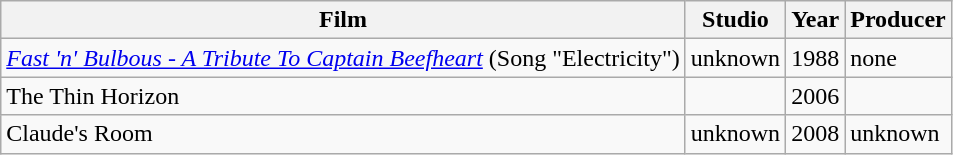<table class="wikitable">
<tr>
<th align="left">Film</th>
<th align="left">Studio</th>
<th align="left">Year</th>
<th align="left">Producer</th>
</tr>
<tr>
<td><em><a href='#'>Fast 'n' Bulbous - A Tribute To Captain Beefheart</a></em> (Song "Electricity")</td>
<td>unknown</td>
<td>1988</td>
<td>none</td>
</tr>
<tr>
<td>The Thin Horizon</td>
<td></td>
<td>2006</td>
<td></td>
</tr>
<tr>
<td>Claude's Room</td>
<td>unknown</td>
<td>2008</td>
<td>unknown</td>
</tr>
</table>
